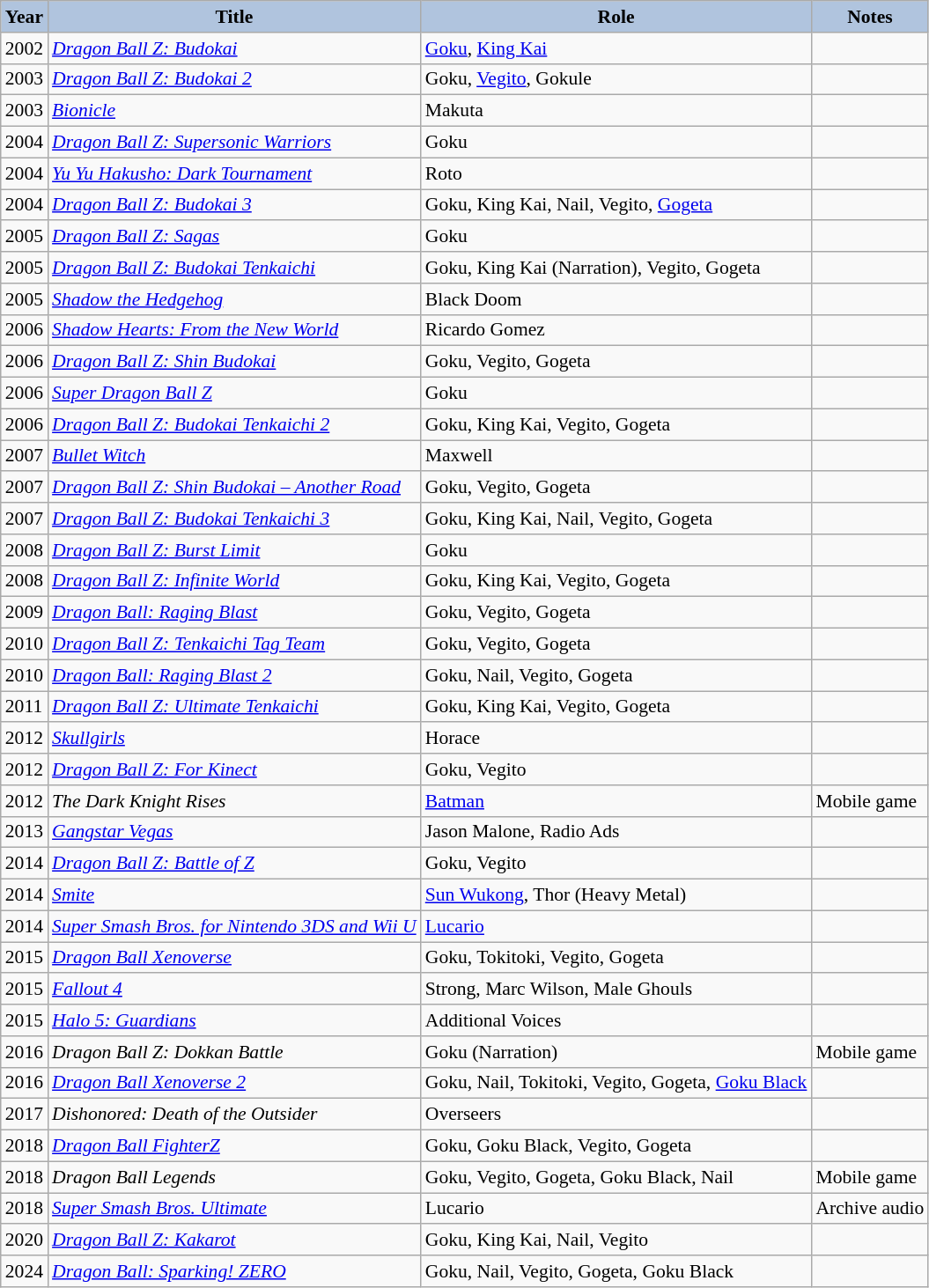<table class="wikitable sortable plainrowheaders" style="font-size: 90%;">
<tr>
<th style="background:#b0c4de;">Year</th>
<th style="background:#b0c4de;">Title</th>
<th style="background:#b0c4de;">Role</th>
<th style="background:#b0c4de;">Notes</th>
</tr>
<tr>
<td>2002</td>
<td><em><a href='#'>Dragon Ball Z: Budokai</a></em></td>
<td><a href='#'>Goku</a>, <a href='#'>King Kai</a></td>
<td></td>
</tr>
<tr>
<td>2003</td>
<td><em><a href='#'>Dragon Ball Z: Budokai 2</a></em></td>
<td>Goku, <a href='#'>Vegito</a>, Gokule</td>
<td></td>
</tr>
<tr>
<td>2003</td>
<td><em><a href='#'>Bionicle</a></em></td>
<td>Makuta</td>
<td></td>
</tr>
<tr>
<td>2004</td>
<td><em><a href='#'>Dragon Ball Z: Supersonic Warriors</a></em></td>
<td>Goku</td>
<td></td>
</tr>
<tr>
<td>2004</td>
<td><em><a href='#'>Yu Yu Hakusho: Dark Tournament</a></em></td>
<td>Roto</td>
<td></td>
</tr>
<tr>
<td>2004</td>
<td><em><a href='#'>Dragon Ball Z: Budokai 3</a></em></td>
<td>Goku, King Kai, Nail, Vegito, <a href='#'>Gogeta</a></td>
<td></td>
</tr>
<tr>
<td>2005</td>
<td><em><a href='#'>Dragon Ball Z: Sagas</a></em></td>
<td>Goku</td>
<td></td>
</tr>
<tr>
<td>2005</td>
<td><em><a href='#'>Dragon Ball Z: Budokai Tenkaichi</a></em></td>
<td>Goku, King Kai (Narration), Vegito, Gogeta</td>
<td></td>
</tr>
<tr>
<td>2005</td>
<td><em><a href='#'>Shadow the Hedgehog</a></em></td>
<td>Black Doom</td>
<td></td>
</tr>
<tr>
<td>2006</td>
<td><em><a href='#'>Shadow Hearts: From the New World</a></em></td>
<td>Ricardo Gomez</td>
<td></td>
</tr>
<tr>
<td>2006</td>
<td><em><a href='#'>Dragon Ball Z: Shin Budokai</a></em></td>
<td>Goku, Vegito, Gogeta</td>
<td></td>
</tr>
<tr>
<td>2006</td>
<td><em><a href='#'>Super Dragon Ball Z</a></em></td>
<td>Goku</td>
<td></td>
</tr>
<tr>
<td>2006</td>
<td><em><a href='#'>Dragon Ball Z: Budokai Tenkaichi 2</a></em></td>
<td>Goku, King Kai, Vegito, Gogeta</td>
<td></td>
</tr>
<tr>
<td>2007</td>
<td><em><a href='#'>Bullet Witch</a></em></td>
<td>Maxwell</td>
<td></td>
</tr>
<tr>
<td>2007</td>
<td><em><a href='#'>Dragon Ball Z: Shin Budokai – Another Road</a></em></td>
<td>Goku, Vegito, Gogeta</td>
<td></td>
</tr>
<tr>
<td>2007</td>
<td><em><a href='#'>Dragon Ball Z: Budokai Tenkaichi 3</a></em></td>
<td>Goku, King Kai, Nail, Vegito, Gogeta</td>
<td></td>
</tr>
<tr>
<td>2008</td>
<td><em><a href='#'>Dragon Ball Z: Burst Limit</a></em></td>
<td>Goku</td>
<td></td>
</tr>
<tr>
<td>2008</td>
<td><em><a href='#'>Dragon Ball Z: Infinite World</a></em></td>
<td>Goku, King Kai, Vegito, Gogeta</td>
<td></td>
</tr>
<tr>
<td>2009</td>
<td><em><a href='#'>Dragon Ball: Raging Blast</a></em></td>
<td>Goku, Vegito, Gogeta</td>
<td></td>
</tr>
<tr>
<td>2010</td>
<td><em><a href='#'>Dragon Ball Z: Tenkaichi Tag Team</a></em></td>
<td>Goku, Vegito, Gogeta</td>
<td></td>
</tr>
<tr>
<td>2010</td>
<td><em><a href='#'>Dragon Ball: Raging Blast 2</a></em></td>
<td>Goku, Nail, Vegito, Gogeta</td>
<td></td>
</tr>
<tr>
<td>2011</td>
<td><em><a href='#'>Dragon Ball Z: Ultimate Tenkaichi</a></em></td>
<td>Goku, King Kai, Vegito, Gogeta</td>
<td></td>
</tr>
<tr>
<td>2012</td>
<td><em><a href='#'>Skullgirls</a></em></td>
<td>Horace</td>
<td></td>
</tr>
<tr>
<td>2012</td>
<td><em><a href='#'>Dragon Ball Z: For Kinect</a></em></td>
<td>Goku, Vegito</td>
<td></td>
</tr>
<tr>
<td>2012</td>
<td><em>The Dark Knight Rises</em></td>
<td><a href='#'>Batman</a></td>
<td>Mobile game<br></td>
</tr>
<tr>
<td>2013</td>
<td><em><a href='#'>Gangstar Vegas</a></em></td>
<td>Jason Malone, Radio Ads</td>
<td></td>
</tr>
<tr>
<td>2014</td>
<td><em><a href='#'>Dragon Ball Z: Battle of Z</a></em></td>
<td>Goku, Vegito</td>
<td></td>
</tr>
<tr>
<td>2014</td>
<td><em><a href='#'>Smite</a></em></td>
<td><a href='#'>Sun Wukong</a>, Thor (Heavy Metal)</td>
<td></td>
</tr>
<tr>
<td>2014</td>
<td><em><a href='#'>Super Smash Bros. for Nintendo 3DS and Wii U</a></em></td>
<td><a href='#'>Lucario</a></td>
<td></td>
</tr>
<tr>
<td>2015</td>
<td><em><a href='#'>Dragon Ball Xenoverse</a></em></td>
<td>Goku, Tokitoki, Vegito, Gogeta</td>
<td></td>
</tr>
<tr>
<td>2015</td>
<td><em><a href='#'>Fallout 4</a></em></td>
<td>Strong, Marc Wilson, Male Ghouls</td>
<td></td>
</tr>
<tr>
<td>2015</td>
<td><em><a href='#'>Halo 5: Guardians</a></em></td>
<td>Additional Voices</td>
<td></td>
</tr>
<tr>
<td>2016</td>
<td><em>Dragon Ball Z: Dokkan Battle</em></td>
<td>Goku (Narration)</td>
<td>Mobile game</td>
</tr>
<tr>
<td>2016</td>
<td><em><a href='#'>Dragon Ball Xenoverse 2</a></em></td>
<td>Goku, Nail, Tokitoki, Vegito, Gogeta, <a href='#'>Goku Black</a></td>
<td></td>
</tr>
<tr>
<td>2017</td>
<td><em>Dishonored: Death of the Outsider</em></td>
<td>Overseers</td>
<td></td>
</tr>
<tr>
<td>2018</td>
<td><em><a href='#'>Dragon Ball FighterZ</a></em></td>
<td>Goku, Goku Black, Vegito, Gogeta</td>
<td></td>
</tr>
<tr>
<td>2018</td>
<td><em>Dragon Ball Legends</em></td>
<td>Goku, Vegito, Gogeta, Goku Black, Nail</td>
<td>Mobile game</td>
</tr>
<tr>
<td>2018</td>
<td><em><a href='#'>Super Smash Bros. Ultimate</a></em></td>
<td>Lucario</td>
<td>Archive audio</td>
</tr>
<tr>
<td>2020</td>
<td><em><a href='#'>Dragon Ball Z: Kakarot</a></em></td>
<td>Goku, King Kai, Nail, Vegito</td>
<td></td>
</tr>
<tr>
<td>2024</td>
<td><em><a href='#'>Dragon Ball: Sparking! ZERO</a></em></td>
<td>Goku, Nail, Vegito, Gogeta, Goku Black</td>
<td></td>
</tr>
</table>
